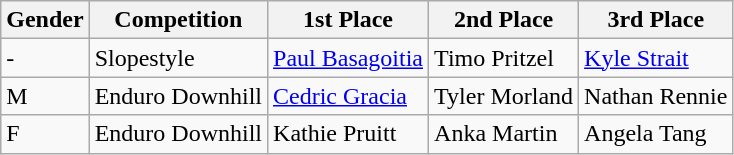<table class="wikitable">
<tr>
<th>Gender</th>
<th>Competition</th>
<th>1st Place</th>
<th>2nd Place</th>
<th>3rd Place</th>
</tr>
<tr>
<td>-</td>
<td>Slopestyle</td>
<td><a href='#'>Paul Basagoitia</a></td>
<td>Timo Pritzel</td>
<td><a href='#'>Kyle Strait</a></td>
</tr>
<tr>
<td>M</td>
<td>Enduro Downhill</td>
<td><a href='#'>Cedric Gracia</a></td>
<td>Tyler Morland</td>
<td>Nathan Rennie</td>
</tr>
<tr>
<td>F</td>
<td>Enduro Downhill</td>
<td>Kathie Pruitt</td>
<td>Anka Martin</td>
<td>Angela Tang</td>
</tr>
</table>
